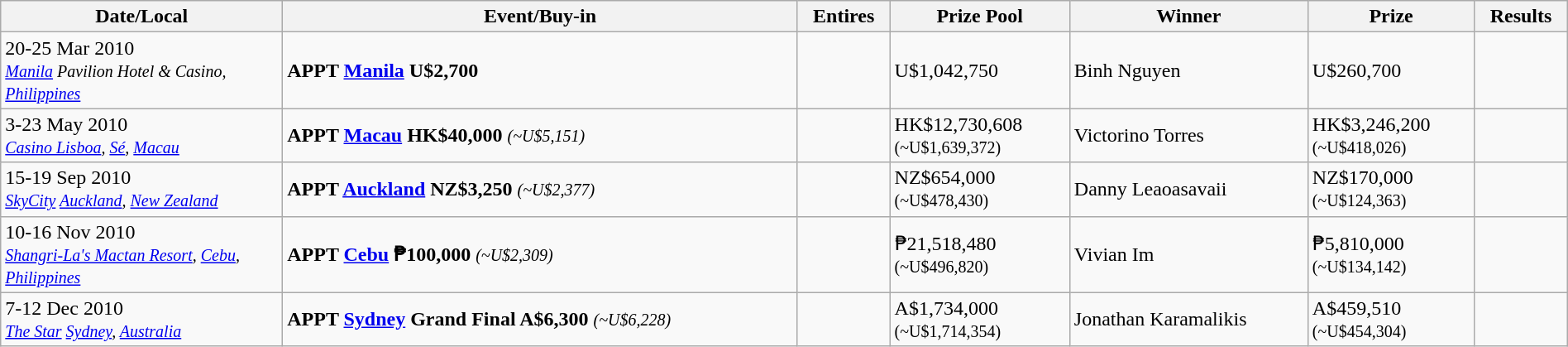<table class="wikitable" width="100%">
<tr>
<th width="18%">Date/Local</th>
<th !width="20%">Event/Buy-in</th>
<th !width="10%">Entires</th>
<th !width="10%">Prize Pool</th>
<th !width="22%">Winner</th>
<th !width="10%">Prize</th>
<th !width="10%">Results</th>
</tr>
<tr>
<td>20-25 Mar 2010<br><small><em><a href='#'>Manila</a> Pavilion Hotel & Casino, <a href='#'>Philippines</a></em></small></td>
<td> <strong>APPT <a href='#'>Manila</a> U$2,700</strong></td>
<td></td>
<td>U$1,042,750</td>
<td> Binh Nguyen</td>
<td>U$260,700</td>
<td></td>
</tr>
<tr>
<td>3-23 May 2010<br><small><em><a href='#'>Casino Lisboa</a>, <a href='#'>Sé</a>, <a href='#'>Macau</a></em></small></td>
<td> <strong>APPT <a href='#'>Macau</a> HK$40,000</strong> <em><small>(~U$5,151)</small></em></td>
<td></td>
<td>HK$12,730,608<br><small>(~U$1,639,372)</small></td>
<td> Victorino Torres</td>
<td>HK$3,246,200<br><small>(~U$418,026)</small></td>
<td></td>
</tr>
<tr>
<td>15-19 Sep 2010<br><small><em><a href='#'>SkyCity</a> <a href='#'>Auckland</a>, <a href='#'>New Zealand</a></em></small></td>
<td> <strong>APPT <a href='#'>Auckland</a> NZ$3,250</strong> <em><small>(~U$2,377)</small></em></td>
<td></td>
<td>NZ$654,000<br><small>(~U$478,430)</small></td>
<td> Danny Leaoasavaii</td>
<td>NZ$170,000<br><small>(~U$124,363)</small></td>
<td></td>
</tr>
<tr>
<td>10-16 Nov 2010<br><small><em><a href='#'>Shangri-La's Mactan Resort</a>, <a href='#'>Cebu</a>, <a href='#'>Philippines</a></em></small></td>
<td> <strong>APPT <a href='#'>Cebu</a> ₱100,000</strong> <em><small>(~U$2,309)</small></em></td>
<td></td>
<td>₱21,518,480<br><small>(~U$496,820)</small></td>
<td> Vivian Im</td>
<td>₱5,810,000<br><small>(~U$134,142)</small></td>
<td></td>
</tr>
<tr>
<td>7-12 Dec 2010<br><small><em><a href='#'>The Star</a> <a href='#'>Sydney</a>, <a href='#'>Australia</a></em></small></td>
<td> <strong>APPT <a href='#'>Sydney</a> Grand Final A$6,300</strong> <em><small>(~U$6,228)</small></em></td>
<td></td>
<td>A$1,734,000<br><small>(~U$1,714,354)</small></td>
<td> Jonathan Karamalikis</td>
<td>A$459,510<br><small>(~U$454,304)</small></td>
<td></td>
</tr>
</table>
